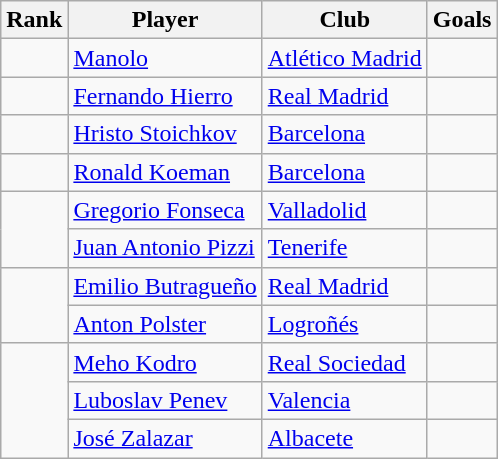<table class="wikitable">
<tr>
<th>Rank</th>
<th>Player</th>
<th>Club</th>
<th>Goals</th>
</tr>
<tr>
<td></td>
<td> <a href='#'>Manolo</a></td>
<td><a href='#'>Atlético Madrid</a></td>
<td></td>
</tr>
<tr>
<td></td>
<td> <a href='#'>Fernando Hierro</a></td>
<td><a href='#'>Real Madrid</a></td>
<td></td>
</tr>
<tr>
<td></td>
<td> <a href='#'>Hristo Stoichkov</a></td>
<td><a href='#'>Barcelona</a></td>
<td></td>
</tr>
<tr>
<td></td>
<td> <a href='#'>Ronald Koeman</a></td>
<td><a href='#'>Barcelona</a></td>
<td></td>
</tr>
<tr>
<td rowspan="2"></td>
<td> <a href='#'>Gregorio Fonseca</a></td>
<td><a href='#'>Valladolid</a></td>
<td></td>
</tr>
<tr>
<td> <a href='#'>Juan Antonio Pizzi</a></td>
<td><a href='#'>Tenerife</a></td>
<td></td>
</tr>
<tr>
<td rowspan="2"></td>
<td> <a href='#'>Emilio Butragueño</a></td>
<td><a href='#'>Real Madrid</a></td>
<td></td>
</tr>
<tr>
<td> <a href='#'>Anton Polster</a></td>
<td><a href='#'>Logroñés</a></td>
<td></td>
</tr>
<tr>
<td rowspan="3"></td>
<td> <a href='#'>Meho Kodro</a></td>
<td><a href='#'>Real Sociedad</a></td>
<td></td>
</tr>
<tr>
<td> <a href='#'>Luboslav Penev</a></td>
<td><a href='#'>Valencia</a></td>
<td></td>
</tr>
<tr>
<td> <a href='#'>José Zalazar</a></td>
<td><a href='#'>Albacete</a></td>
<td></td>
</tr>
</table>
